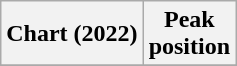<table class="wikitable plainrowheaders" style="text-align:center">
<tr>
<th scope="col">Chart (2022)</th>
<th scope="col">Peak<br>position</th>
</tr>
<tr>
</tr>
</table>
